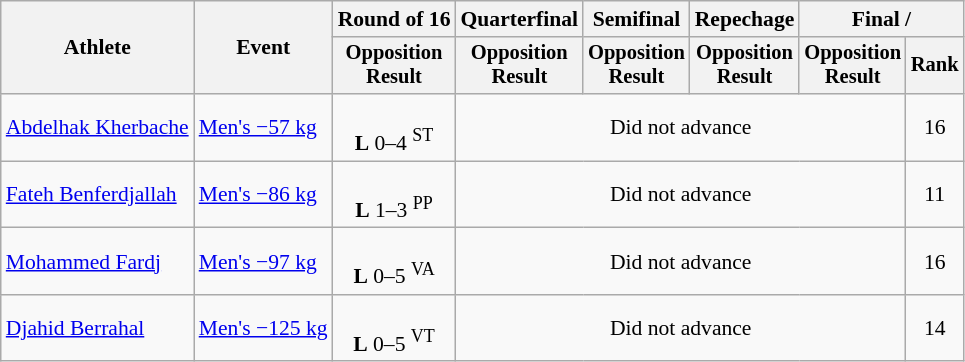<table class="wikitable" style="font-size:90%">
<tr>
<th rowspan=2>Athlete</th>
<th rowspan=2>Event</th>
<th>Round of 16</th>
<th>Quarterfinal</th>
<th>Semifinal</th>
<th>Repechage</th>
<th colspan=2>Final / </th>
</tr>
<tr style="font-size: 95%">
<th>Opposition<br>Result</th>
<th>Opposition<br>Result</th>
<th>Opposition<br>Result</th>
<th>Opposition<br>Result</th>
<th>Opposition<br>Result</th>
<th>Rank</th>
</tr>
<tr align=center>
<td align=left><a href='#'>Abdelhak Kherbache</a></td>
<td align=left><a href='#'>Men's −57 kg</a></td>
<td> <br><strong>L</strong> 0–4 <sup>ST</sup></td>
<td colspan=4>Did not advance</td>
<td>16</td>
</tr>
<tr align=center>
<td align=left><a href='#'>Fateh Benferdjallah</a></td>
<td align=left><a href='#'>Men's −86 kg</a></td>
<td> <br><strong>L</strong> 1–3 <sup>PP</sup></td>
<td colspan=4>Did not advance</td>
<td>11</td>
</tr>
<tr align=center>
<td align=left><a href='#'>Mohammed Fardj</a></td>
<td align=left><a href='#'>Men's −97 kg</a></td>
<td> <br><strong>L</strong> 0–5 <sup>VA</sup></td>
<td colspan=4>Did not advance</td>
<td>16</td>
</tr>
<tr align=center>
<td align=left><a href='#'>Djahid Berrahal</a></td>
<td align=left><a href='#'>Men's −125 kg</a></td>
<td><br><strong>L</strong> 0–5 <sup>VT</sup></td>
<td colspan=4>Did not advance</td>
<td>14</td>
</tr>
</table>
